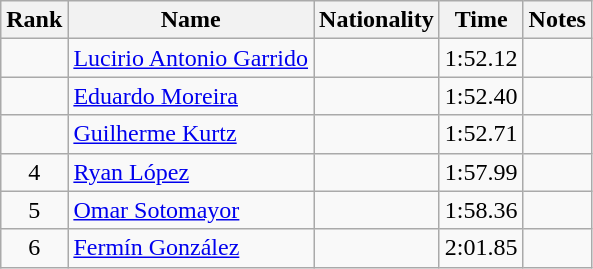<table class="wikitable sortable" style="text-align:center">
<tr>
<th>Rank</th>
<th>Name</th>
<th>Nationality</th>
<th>Time</th>
<th>Notes</th>
</tr>
<tr>
<td></td>
<td align=left><a href='#'>Lucirio Antonio Garrido</a></td>
<td align=left></td>
<td>1:52.12</td>
<td></td>
</tr>
<tr>
<td></td>
<td align=left><a href='#'>Eduardo Moreira</a></td>
<td align=left></td>
<td>1:52.40</td>
<td></td>
</tr>
<tr>
<td></td>
<td align=left><a href='#'>Guilherme Kurtz</a></td>
<td align=left></td>
<td>1:52.71</td>
<td></td>
</tr>
<tr>
<td>4</td>
<td align=left><a href='#'>Ryan López</a></td>
<td align=left></td>
<td>1:57.99</td>
<td></td>
</tr>
<tr>
<td>5</td>
<td align=left><a href='#'>Omar Sotomayor</a></td>
<td align=left></td>
<td>1:58.36</td>
<td></td>
</tr>
<tr>
<td>6</td>
<td align=left><a href='#'>Fermín González</a></td>
<td align=left></td>
<td>2:01.85</td>
<td></td>
</tr>
</table>
